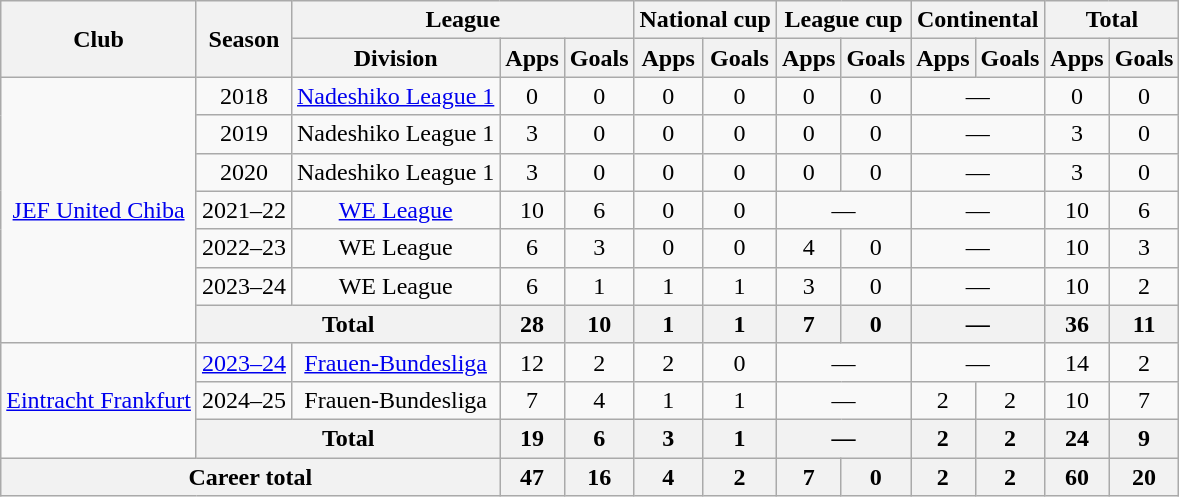<table class="wikitable" style="text-align:center">
<tr>
<th rowspan="2">Club</th>
<th rowspan="2">Season</th>
<th colspan="3">League</th>
<th colspan="2">National cup</th>
<th colspan="2">League cup</th>
<th colspan="2">Continental</th>
<th colspan="2">Total</th>
</tr>
<tr>
<th>Division</th>
<th>Apps</th>
<th>Goals</th>
<th>Apps</th>
<th>Goals</th>
<th>Apps</th>
<th>Goals</th>
<th>Apps</th>
<th>Goals</th>
<th>Apps</th>
<th>Goals</th>
</tr>
<tr>
<td rowspan="7"><a href='#'>JEF United Chiba</a></td>
<td>2018</td>
<td><a href='#'>Nadeshiko League 1</a></td>
<td>0</td>
<td>0</td>
<td>0</td>
<td>0</td>
<td>0</td>
<td>0</td>
<td colspan="2">—</td>
<td>0</td>
<td>0</td>
</tr>
<tr>
<td>2019</td>
<td>Nadeshiko League 1</td>
<td>3</td>
<td>0</td>
<td>0</td>
<td>0</td>
<td>0</td>
<td>0</td>
<td colspan="2">—</td>
<td>3</td>
<td>0</td>
</tr>
<tr>
<td>2020</td>
<td>Nadeshiko League 1</td>
<td>3</td>
<td>0</td>
<td>0</td>
<td>0</td>
<td>0</td>
<td>0</td>
<td colspan="2">—</td>
<td>3</td>
<td>0</td>
</tr>
<tr>
<td>2021–22</td>
<td><a href='#'>WE League</a></td>
<td>10</td>
<td>6</td>
<td>0</td>
<td>0</td>
<td colspan="2">—</td>
<td colspan="2">—</td>
<td>10</td>
<td>6</td>
</tr>
<tr>
<td>2022–23</td>
<td>WE League</td>
<td>6</td>
<td>3</td>
<td>0</td>
<td>0</td>
<td>4</td>
<td>0</td>
<td colspan="2">—</td>
<td>10</td>
<td>3</td>
</tr>
<tr>
<td>2023–24</td>
<td>WE League</td>
<td>6</td>
<td>1</td>
<td>1</td>
<td>1</td>
<td>3</td>
<td>0</td>
<td colspan="2">—</td>
<td>10</td>
<td>2</td>
</tr>
<tr>
<th colspan="2">Total</th>
<th>28</th>
<th>10</th>
<th>1</th>
<th>1</th>
<th>7</th>
<th>0</th>
<th colspan="2">—</th>
<th>36</th>
<th>11</th>
</tr>
<tr>
<td rowspan="3"><a href='#'>Eintracht Frankfurt</a></td>
<td><a href='#'>2023–24</a></td>
<td><a href='#'>Frauen-Bundesliga</a></td>
<td>12</td>
<td>2</td>
<td>2</td>
<td>0</td>
<td colspan="2">—</td>
<td colspan="2">—</td>
<td>14</td>
<td>2</td>
</tr>
<tr>
<td>2024–25</td>
<td>Frauen-Bundesliga</td>
<td>7</td>
<td>4</td>
<td>1</td>
<td>1</td>
<td colspan="2">—</td>
<td>2</td>
<td>2</td>
<td>10</td>
<td>7</td>
</tr>
<tr>
<th colspan="2">Total</th>
<th>19</th>
<th>6</th>
<th>3</th>
<th>1</th>
<th colspan="2">—</th>
<th>2</th>
<th>2</th>
<th>24</th>
<th>9</th>
</tr>
<tr>
<th colspan="3">Career total</th>
<th>47</th>
<th>16</th>
<th>4</th>
<th>2</th>
<th>7</th>
<th>0</th>
<th>2</th>
<th>2</th>
<th>60</th>
<th>20</th>
</tr>
</table>
